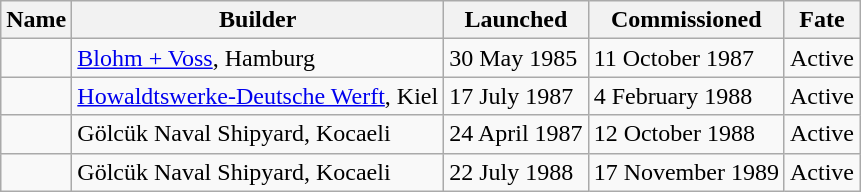<table class="wikitable">
<tr>
<th>Name</th>
<th>Builder</th>
<th>Launched</th>
<th>Commissioned</th>
<th>Fate</th>
</tr>
<tr>
<td></td>
<td> <a href='#'>Blohm + Voss</a>, Hamburg</td>
<td>30 May 1985</td>
<td>11 October 1987</td>
<td>Active</td>
</tr>
<tr>
<td></td>
<td> <a href='#'>Howaldtswerke-Deutsche Werft</a>, Kiel</td>
<td>17 July 1987</td>
<td>4 February 1988</td>
<td>Active</td>
</tr>
<tr>
<td></td>
<td> Gölcük Naval Shipyard, Kocaeli</td>
<td>24 April 1987</td>
<td>12 October 1988</td>
<td>Active</td>
</tr>
<tr>
<td></td>
<td> Gölcük Naval Shipyard, Kocaeli</td>
<td>22 July 1988</td>
<td>17 November 1989</td>
<td>Active</td>
</tr>
</table>
